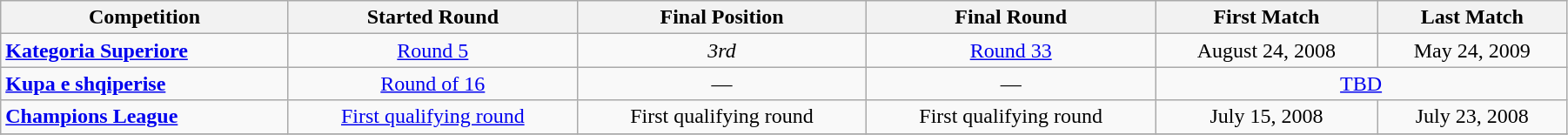<table class="wikitable" width=95%>
<tr>
<th>Competition</th>
<th>Started Round</th>
<th>Final Position</th>
<th>Final Round</th>
<th>First Match</th>
<th>Last Match</th>
</tr>
<tr>
<td><strong><a href='#'>Kategoria Superiore</a></strong></td>
<td style="text-align: center"><a href='#'>Round 5</a></td>
<td style="text-align: center"><em>3rd</em></td>
<td style="text-align: center"><a href='#'>Round 33</a></td>
<td style="text-align: center">August 24, 2008</td>
<td style="text-align: center">May 24, 2009</td>
</tr>
<tr>
<td><strong><a href='#'>Kupa e shqiperise</a></strong></td>
<td style="text-align: center"><a href='#'>Round of 16</a></td>
<td style="text-align: center">—</td>
<td style="text-align: center">—</td>
<td colspan=2 style="text-align: center"><a href='#'>TBD</a></td>
</tr>
<tr>
<td><strong><a href='#'>Champions League</a></strong></td>
<td style="text-align: center"><a href='#'>First qualifying round</a></td>
<td style="text-align: center">First qualifying round</td>
<td style="text-align: center">First qualifying round</td>
<td style="text-align: center">July 15, 2008</td>
<td style="text-align: center">July 23, 2008</td>
</tr>
<tr>
</tr>
</table>
